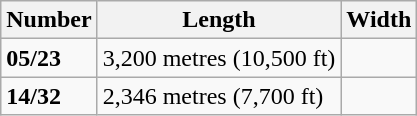<table class="wikitable">
<tr>
<th>Number</th>
<th>Length</th>
<th>Width</th>
</tr>
<tr>
<td><strong>05/23</strong></td>
<td>3,200 metres (10,500 ft)</td>
<td></td>
</tr>
<tr>
<td><strong>14/32</strong></td>
<td>2,346 metres (7,700 ft)</td>
<td></td>
</tr>
</table>
